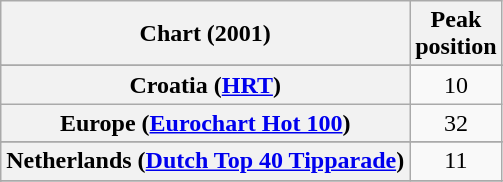<table class="wikitable sortable plainrowheaders" style="text-align:center">
<tr>
<th scope="col">Chart (2001)</th>
<th scope="col">Peak<br>position</th>
</tr>
<tr>
</tr>
<tr>
</tr>
<tr>
<th scope="row">Croatia (<a href='#'>HRT</a>)</th>
<td>10</td>
</tr>
<tr>
<th scope="row">Europe (<a href='#'>Eurochart Hot 100</a>)</th>
<td>32</td>
</tr>
<tr>
</tr>
<tr>
<th scope="row">Netherlands (<a href='#'>Dutch Top 40 Tipparade</a>)</th>
<td>11</td>
</tr>
<tr>
</tr>
<tr>
</tr>
<tr>
</tr>
<tr>
</tr>
<tr>
</tr>
</table>
